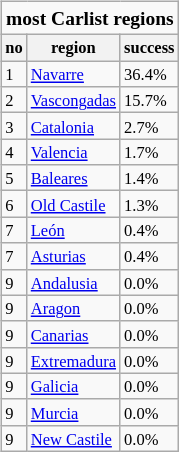<table class=wikitable style="text-align:left; font-size:11px; float:left; margin:5px">
<tr style="font-size: small;">
<td colspan="12" style="text-align:center;"><strong>most Carlist regions</strong></td>
</tr>
<tr>
<th>no</th>
<th>region</th>
<th>success</th>
</tr>
<tr>
<td>1</td>
<td><a href='#'>Navarre</a></td>
<td>36.4%</td>
</tr>
<tr>
<td>2</td>
<td><a href='#'>Vascongadas</a></td>
<td>15.7%</td>
</tr>
<tr>
<td>3</td>
<td><a href='#'>Catalonia</a></td>
<td>2.7%</td>
</tr>
<tr>
<td>4</td>
<td><a href='#'>Valencia</a></td>
<td>1.7%</td>
</tr>
<tr>
<td>5</td>
<td><a href='#'>Baleares</a></td>
<td>1.4%</td>
</tr>
<tr>
<td>6</td>
<td><a href='#'>Old Castile</a></td>
<td>1.3%</td>
</tr>
<tr>
<td>7</td>
<td><a href='#'>León</a></td>
<td>0.4%</td>
</tr>
<tr>
<td>7</td>
<td><a href='#'>Asturias</a></td>
<td>0.4%</td>
</tr>
<tr>
<td>9</td>
<td><a href='#'>Andalusia</a></td>
<td>0.0%</td>
</tr>
<tr>
<td>9</td>
<td><a href='#'>Aragon</a></td>
<td>0.0%</td>
</tr>
<tr>
<td>9</td>
<td><a href='#'>Canarias</a></td>
<td>0.0%</td>
</tr>
<tr>
<td>9</td>
<td><a href='#'>Extremadura</a></td>
<td>0.0%</td>
</tr>
<tr>
<td>9</td>
<td><a href='#'>Galicia</a></td>
<td>0.0%</td>
</tr>
<tr>
<td>9</td>
<td><a href='#'>Murcia</a></td>
<td>0.0%</td>
</tr>
<tr>
<td>9</td>
<td><a href='#'>New Castile</a></td>
<td>0.0%</td>
</tr>
</table>
